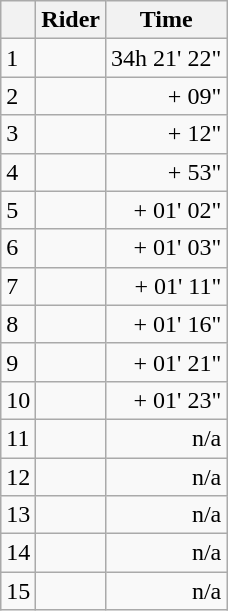<table class="wikitable">
<tr>
<th></th>
<th>Rider</th>
<th>Time</th>
</tr>
<tr>
<td>1</td>
<td> </td>
<td align=right>34h 21' 22"</td>
</tr>
<tr>
<td>2</td>
<td></td>
<td align=right>+ 09"</td>
</tr>
<tr>
<td>3</td>
<td></td>
<td align=right>+ 12"</td>
</tr>
<tr>
<td>4</td>
<td></td>
<td align=right>+ 53"</td>
</tr>
<tr>
<td>5</td>
<td></td>
<td align=right>+ 01' 02"</td>
</tr>
<tr>
<td>6</td>
<td></td>
<td align=right>+ 01' 03"</td>
</tr>
<tr>
<td>7</td>
<td></td>
<td align=right>+ 01' 11"</td>
</tr>
<tr>
<td>8</td>
<td></td>
<td align=right>+ 01' 16"</td>
</tr>
<tr>
<td>9</td>
<td></td>
<td align=right>+ 01' 21"</td>
</tr>
<tr>
<td>10</td>
<td></td>
<td align=right>+ 01' 23"</td>
</tr>
<tr>
<td>11</td>
<td></td>
<td align=right>n/a</td>
</tr>
<tr>
<td>12</td>
<td></td>
<td align=right>n/a</td>
</tr>
<tr>
<td>13</td>
<td></td>
<td align=right>n/a</td>
</tr>
<tr>
<td>14</td>
<td></td>
<td align=right>n/a</td>
</tr>
<tr>
<td>15</td>
<td></td>
<td align=right>n/a</td>
</tr>
</table>
